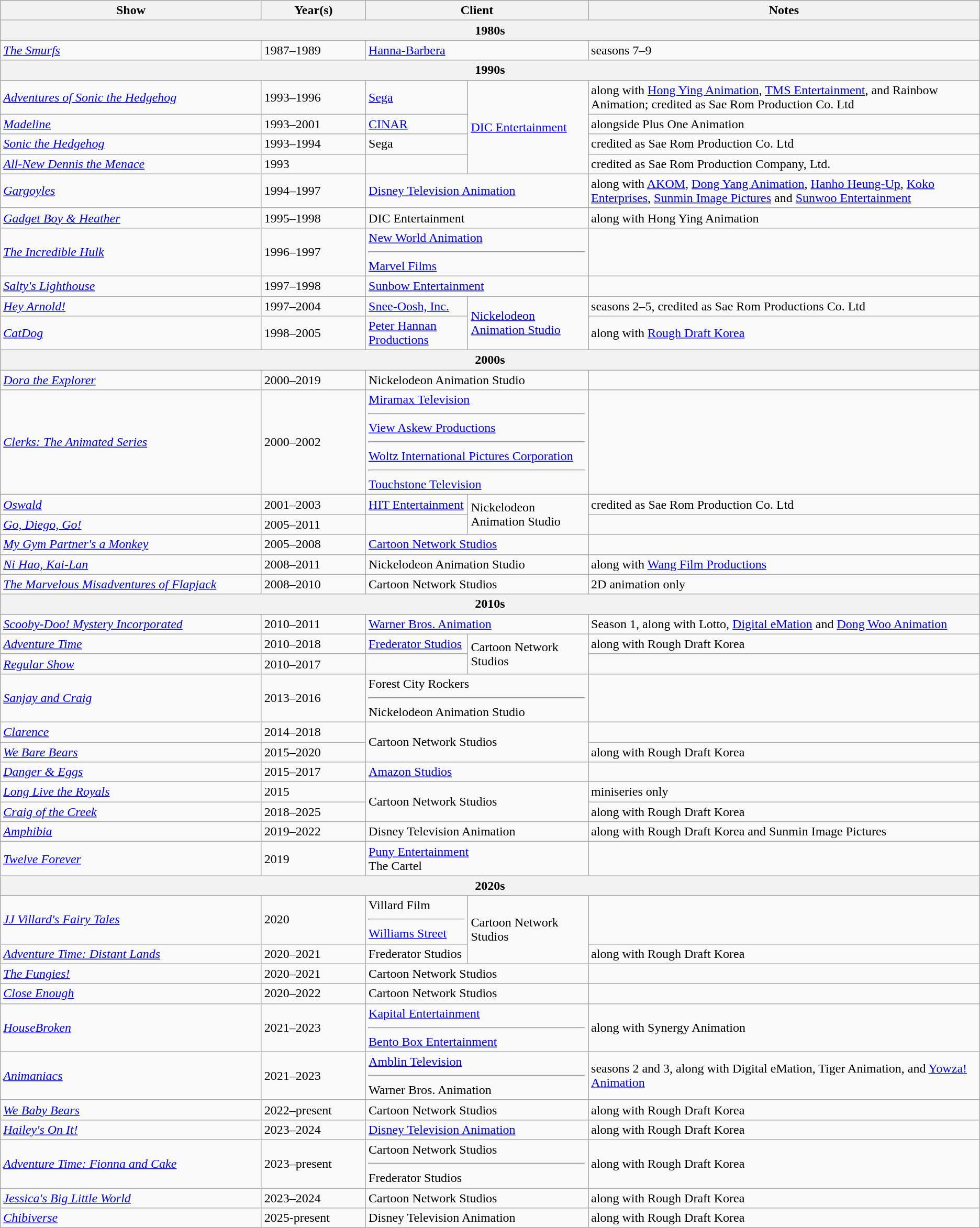<table class="wikitable sortable" style="width: auto style="width:75%; table-layout: fixed">
<tr>
<th style="width:20%;">Show</th>
<th style="width:8%;">Year(s)</th>
<th colspan="2" style="width:17%;">Client</th>
<th style="width:30%;" class="unsortable">Notes</th>
</tr>
<tr>
<th colspan="5" style="background-color:#white;">1980s</th>
</tr>
<tr>
<td><em><a href='#'>The Smurfs</a></em></td>
<td>1987–1989</td>
<td colspan="2"><a href='#'>Hanna-Barbera</a></td>
<td>seasons 7–9</td>
</tr>
<tr>
<th colspan="5" style="background-color:#white;">1990s</th>
</tr>
<tr>
<td><em><a href='#'>Adventures of Sonic the Hedgehog</a></em></td>
<td>1993–1996</td>
<td><a href='#'>Sega</a></td>
<td rowspan="4"><a href='#'>DIC Entertainment</a></td>
<td>along with <a href='#'>Hong Ying Animation</a>, <a href='#'>TMS Entertainment</a>, and Rainbow Animation; credited as Sae Rom Production Co. Ltd</td>
</tr>
<tr>
<td><em><a href='#'>Madeline</a></em></td>
<td>1993–2001</td>
<td><a href='#'>CINAR</a></td>
<td>alongside Plus One Animation</td>
</tr>
<tr>
<td><em><a href='#'>Sonic the Hedgehog</a></em></td>
<td>1993–1994</td>
<td>Sega</td>
<td>credited as Sae Rom Production Co. Ltd</td>
</tr>
<tr>
<td><em><a href='#'>All-New Dennis the Menace</a></em></td>
<td>1993</td>
<td></td>
<td>credited as Sae Rom Production Company, Ltd.</td>
</tr>
<tr>
<td><em><a href='#'>Gargoyles</a></em></td>
<td>1994–1997</td>
<td colspan="2"><a href='#'>Disney Television Animation</a></td>
<td>along with <a href='#'>AKOM</a>, <a href='#'>Dong Yang Animation</a>, <a href='#'>Hanho Heung-Up</a>, <a href='#'>Koko Enterprises</a>, <a href='#'>Sunmin Image Pictures</a> and <a href='#'>Sunwoo Entertainment</a></td>
</tr>
<tr>
<td><em><a href='#'>Gadget Boy & Heather</a></em></td>
<td>1995–1998</td>
<td colspan="2">DIC Entertainment</td>
<td>along with Hong Ying Animation</td>
</tr>
<tr>
<td><em><a href='#'>The Incredible Hulk</a></em></td>
<td>1996–1997</td>
<td colspan="2"><a href='#'>New World Animation</a><hr><a href='#'>Marvel Films</a></td>
<td></td>
</tr>
<tr>
<td><em><a href='#'>Salty's Lighthouse</a></em></td>
<td>1997–1998</td>
<td colspan="2"><a href='#'>Sunbow Entertainment</a></td>
<td></td>
</tr>
<tr>
<td><em><a href='#'>Hey Arnold!</a></em></td>
<td>1997–2004</td>
<td><a href='#'>Snee-Oosh, Inc.</a></td>
<td rowspan="2"><a href='#'>Nickelodeon Animation Studio</a></td>
<td>seasons 2–5, credited as Sae Rom Productions Co. Ltd</td>
</tr>
<tr>
<td><em><a href='#'>CatDog</a></em></td>
<td>1998–2005</td>
<td><a href='#'>Peter Hannan Productions</a></td>
<td>along with <a href='#'>Rough Draft Korea</a></td>
</tr>
<tr>
<th colspan="5" style="background-color:#white;">2000s</th>
</tr>
<tr>
<td><em><a href='#'>Dora the Explorer</a></em></td>
<td>2000–2019</td>
<td colspan="2">Nickelodeon Animation Studio</td>
<td></td>
</tr>
<tr>
<td><em><a href='#'>Clerks: The Animated Series</a></em></td>
<td>2000–2002</td>
<td colspan="2"><a href='#'>Miramax Television</a><hr><a href='#'>View Askew Productions</a><hr><a href='#'>Woltz International Pictures Corporation</a><hr><a href='#'>Touchstone Television</a></td>
<td></td>
</tr>
<tr>
<td><em><a href='#'>Oswald</a></em></td>
<td>2001–2003</td>
<td><a href='#'>HIT Entertainment</a></td>
<td rowspan="2">Nickelodeon Animation Studio</td>
<td>credited as Sae Rom Production Co. Ltd</td>
</tr>
<tr>
<td><em><a href='#'>Go, Diego, Go!</a></em></td>
<td>2005–2011</td>
<td></td>
<td></td>
</tr>
<tr>
<td><em><a href='#'>My Gym Partner's a Monkey</a></em></td>
<td>2005–2008</td>
<td colspan="2"><a href='#'>Cartoon Network Studios</a></td>
<td></td>
</tr>
<tr>
<td><em><a href='#'>Ni Hao, Kai-Lan</a></em></td>
<td>2008–2011</td>
<td colspan="2">Nickelodeon Animation Studio</td>
<td>along with <a href='#'>Wang Film Productions</a></td>
</tr>
<tr>
<td><em><a href='#'>The Marvelous Misadventures of Flapjack</a></em></td>
<td>2008–2010</td>
<td colspan="2">Cartoon Network Studios</td>
<td>2D animation only</td>
</tr>
<tr>
<th colspan="5" style="background-color:#white;">2010s</th>
</tr>
<tr>
<td><em><a href='#'>Scooby-Doo! Mystery Incorporated</a></em></td>
<td>2010–2011</td>
<td colspan="2"><a href='#'>Warner Bros. Animation</a></td>
<td>Season 1, along with Lotto, <a href='#'>Digital eMation</a> and <a href='#'>Dong Woo Animation</a></td>
</tr>
<tr>
<td><em><a href='#'>Adventure Time</a></em></td>
<td>2010–2018</td>
<td><a href='#'>Frederator Studios</a></td>
<td rowspan="2">Cartoon Network Studios</td>
<td>along with Rough Draft Korea</td>
</tr>
<tr>
<td><em><a href='#'>Regular Show</a></em></td>
<td>2010–2017</td>
<td></td>
<td></td>
</tr>
<tr>
<td><em><a href='#'>Sanjay and Craig</a></em></td>
<td>2013–2016</td>
<td colspan="2">Forest City Rockers<hr>Nickelodeon Animation Studio</td>
<td></td>
</tr>
<tr>
<td><em><a href='#'>Clarence</a></em></td>
<td>2014–2018</td>
<td colspan="2" rowspan="2">Cartoon Network Studios</td>
<td></td>
</tr>
<tr>
<td><em><a href='#'>We Bare Bears</a></em></td>
<td>2015–2020</td>
<td>along with Rough Draft Korea</td>
</tr>
<tr>
<td><em><a href='#'>Danger & Eggs</a></em></td>
<td>2015–2017</td>
<td colspan="2"><a href='#'>Amazon Studios</a></td>
<td></td>
</tr>
<tr>
<td><em><a href='#'>Long Live the Royals</a></em></td>
<td>2015</td>
<td colspan="2" rowspan="2">Cartoon Network Studios</td>
<td>miniseries only</td>
</tr>
<tr>
<td><em><a href='#'>Craig of the Creek</a></em></td>
<td>2018–2025</td>
<td>along with Rough Draft Korea</td>
</tr>
<tr>
<td><em><a href='#'>Amphibia</a></em></td>
<td>2019–2022</td>
<td colspan="2">Disney Television Animation</td>
<td>along with Rough Draft Korea and Sunmin Image Pictures</td>
</tr>
<tr>
<td><em><a href='#'>Twelve Forever</a></em></td>
<td>2019</td>
<td colspan="2"><a href='#'>Puny Entertainment</a><br>The Cartel</td>
<td></td>
</tr>
<tr>
<th colspan="5" style="background-color:#white;">2020s</th>
</tr>
<tr>
<td><em><a href='#'>JJ Villard's Fairy Tales</a></em></td>
<td>2020</td>
<td>Villard Film<hr><a href='#'>Williams Street</a></td>
<td rowspan="2">Cartoon Network Studios</td>
<td></td>
</tr>
<tr>
<td><em><a href='#'>Adventure Time: Distant Lands</a></em></td>
<td>2020–2021</td>
<td>Frederator Studios</td>
<td>along with Rough Draft Korea</td>
</tr>
<tr>
<td><em><a href='#'>The Fungies!</a></em></td>
<td>2020–2021</td>
<td colspan="2">Cartoon Network Studios</td>
<td></td>
</tr>
<tr>
<td><em><a href='#'>Close Enough</a></em></td>
<td>2020–2022</td>
<td colspan="2">Cartoon Network Studios</td>
<td></td>
</tr>
<tr>
<td><em><a href='#'>HouseBroken</a></em></td>
<td>2021–2023</td>
<td colspan="2"><a href='#'>Kapital Entertainment</a><hr><a href='#'>Bento Box Entertainment</a></td>
<td>along with Synergy Animation</td>
</tr>
<tr>
<td><em><a href='#'>Animaniacs</a></em></td>
<td>2021–2023</td>
<td colspan="2"><a href='#'>Amblin Television</a><hr>Warner Bros. Animation</td>
<td>seasons 2 and 3, along with Digital eMation, Tiger Animation, and <a href='#'>Yowza! Animation</a></td>
</tr>
<tr>
<td><em><a href='#'>We Baby Bears</a></em></td>
<td>2022–present</td>
<td colspan="2">Cartoon Network Studios</td>
<td>along with Rough Draft Korea</td>
</tr>
<tr>
<td><em><a href='#'>Hailey's On It!</a></em></td>
<td>2023–2024</td>
<td colspan="2"><a href='#'>Disney Television Animation</a></td>
<td>along with Rough Draft Korea</td>
</tr>
<tr>
<td><em><a href='#'>Adventure Time: Fionna and Cake</a></em></td>
<td>2023–present</td>
<td colspan="2">Cartoon Network Studios<hr>Frederator Studios</td>
<td>along with Rough Draft Korea</td>
</tr>
<tr>
<td><em><a href='#'>Jessica's Big Little World</a></em></td>
<td>2023–2024</td>
<td colspan="2">Cartoon Network Studios</td>
<td>along with Rough Draft Korea</td>
</tr>
<tr>
<td><em><a href='#'>Chibiverse</a></em></td>
<td>2025-present</td>
<td colspan="2">Disney Television Animation</td>
<td>along with Rough Draft Korea</td>
</tr>
</table>
